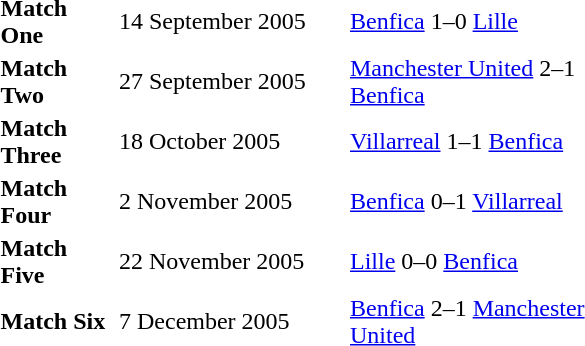<table>
<tr ---->
<td width="75"></td>
</tr>
<tr ---->
<td width="75"></td>
<td width="150"></td>
<td width="200"></td>
</tr>
<tr ---->
<td><strong>Match One</strong></td>
<td>14 September 2005</td>
<td><a href='#'>Benfica</a> 1–0 <a href='#'>Lille</a></td>
</tr>
<tr ---->
<td><strong>Match Two</strong></td>
<td>27 September 2005</td>
<td><a href='#'>Manchester United</a> 2–1 <a href='#'>Benfica</a></td>
</tr>
<tr ---->
<td><strong>Match Three</strong></td>
<td>18 October 2005</td>
<td><a href='#'>Villarreal</a> 1–1 <a href='#'>Benfica</a></td>
</tr>
<tr ---->
<td><strong>Match Four</strong></td>
<td>2 November 2005</td>
<td><a href='#'>Benfica</a> 0–1 <a href='#'>Villarreal</a></td>
</tr>
<tr ---->
<td><strong>Match Five</strong></td>
<td>22 November 2005</td>
<td><a href='#'>Lille</a> 0–0 <a href='#'>Benfica</a></td>
</tr>
<tr ---->
<td><strong>Match Six</strong></td>
<td>7 December 2005</td>
<td><a href='#'>Benfica</a> 2–1 <a href='#'>Manchester United</a></td>
</tr>
</table>
